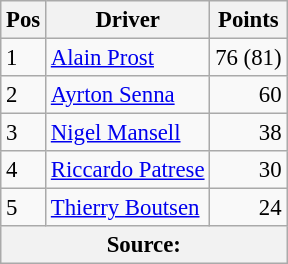<table class="wikitable" style="font-size: 95%;">
<tr>
<th>Pos</th>
<th>Driver</th>
<th>Points</th>
</tr>
<tr>
<td>1</td>
<td> <a href='#'>Alain Prost</a></td>
<td align=right>76 (81)</td>
</tr>
<tr>
<td>2</td>
<td> <a href='#'>Ayrton Senna</a></td>
<td align=right>60</td>
</tr>
<tr>
<td>3</td>
<td> <a href='#'>Nigel Mansell</a></td>
<td align=right>38</td>
</tr>
<tr>
<td>4</td>
<td> <a href='#'>Riccardo Patrese</a></td>
<td align=right>30</td>
</tr>
<tr>
<td>5</td>
<td> <a href='#'>Thierry Boutsen</a></td>
<td align=right>24</td>
</tr>
<tr>
<th colspan=4>Source: </th>
</tr>
</table>
